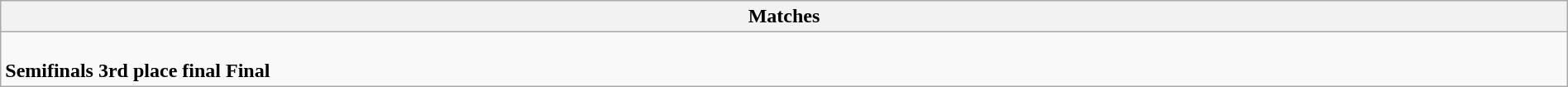<table class="wikitable collapsible collapsed" style="width:100%;">
<tr>
<th>Matches</th>
</tr>
<tr>
<td><br><strong>Semifinals</strong>


<strong>3rd place final</strong>

<strong>Final</strong>
</td>
</tr>
</table>
